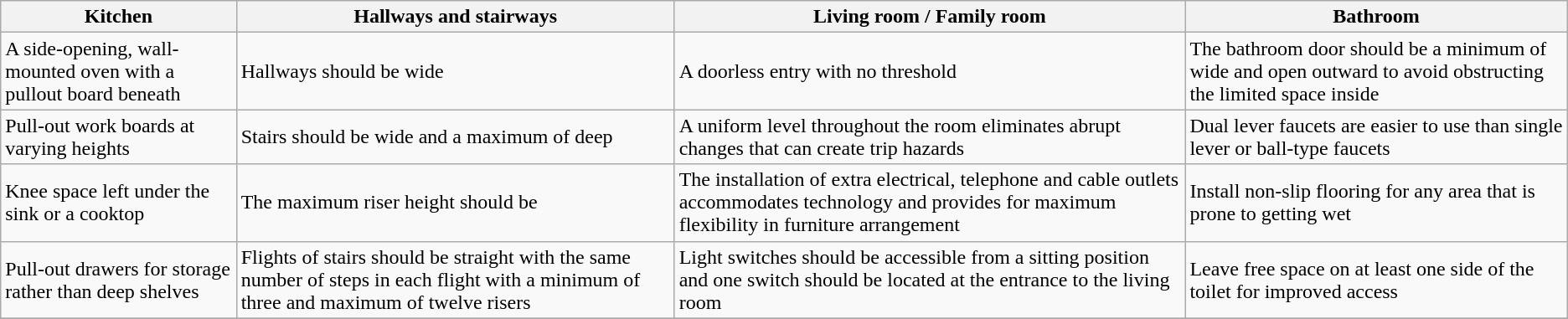<table class="wikitable">
<tr>
<th>Kitchen</th>
<th>Hallways and stairways</th>
<th>Living room / Family room</th>
<th>Bathroom</th>
</tr>
<tr>
<td>A side-opening, wall-mounted oven with a pullout board beneath</td>
<td>Hallways should be  wide</td>
<td>A doorless entry with no threshold</td>
<td>The bathroom door should be a minimum of  wide and open outward to avoid obstructing the limited space inside</td>
</tr>
<tr>
<td>Pull-out work boards at varying heights</td>
<td>Stairs should be  wide and a maximum of  deep</td>
<td>A uniform level throughout the room eliminates abrupt changes that can create trip hazards</td>
<td>Dual lever faucets are easier to use than single lever or ball-type faucets</td>
</tr>
<tr>
<td>Knee space left under the sink or a cooktop</td>
<td>The maximum riser height should be </td>
<td>The installation of extra electrical, telephone and cable outlets accommodates technology and provides for maximum flexibility in furniture arrangement</td>
<td>Install non-slip flooring for any area that is prone to getting wet</td>
</tr>
<tr>
<td>Pull-out drawers for storage rather than deep shelves</td>
<td>Flights of stairs should be straight with the same number of steps in each flight with a minimum of three and maximum of twelve risers</td>
<td>Light switches should be accessible from a sitting position and one switch should be located at the entrance to the living room</td>
<td>Leave free space on at least one side of the toilet for improved access</td>
</tr>
<tr>
</tr>
</table>
